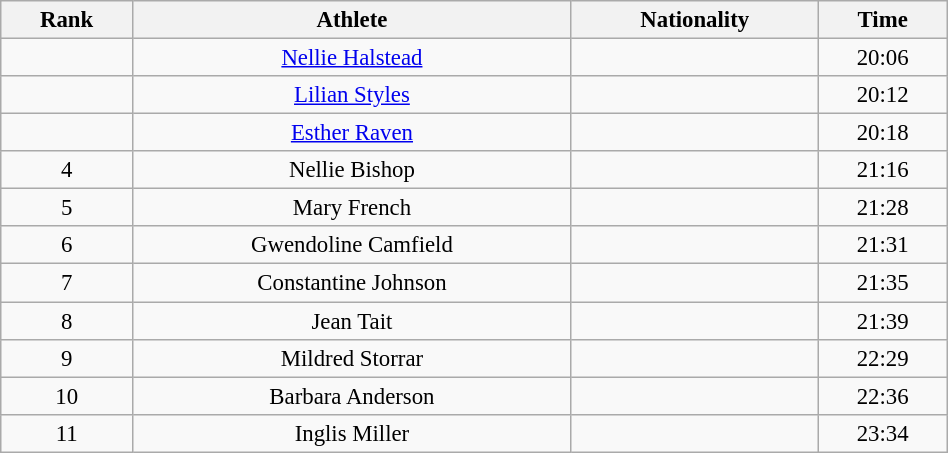<table class="wikitable sortable" style=" text-align:center; font-size:95%;" width="50%">
<tr>
<th>Rank</th>
<th>Athlete</th>
<th>Nationality</th>
<th>Time</th>
</tr>
<tr>
<td align=center></td>
<td><a href='#'>Nellie Halstead</a></td>
<td></td>
<td>20:06</td>
</tr>
<tr>
<td align=center></td>
<td><a href='#'>Lilian Styles</a></td>
<td></td>
<td>20:12</td>
</tr>
<tr>
<td align=center></td>
<td><a href='#'>Esther Raven</a></td>
<td></td>
<td>20:18</td>
</tr>
<tr>
<td align=center>4</td>
<td>Nellie Bishop</td>
<td></td>
<td>21:16</td>
</tr>
<tr>
<td align=center>5</td>
<td>Mary French</td>
<td></td>
<td>21:28</td>
</tr>
<tr>
<td align=center>6</td>
<td>Gwendoline Camfield</td>
<td></td>
<td>21:31</td>
</tr>
<tr>
<td align=center>7</td>
<td>Constantine Johnson</td>
<td></td>
<td>21:35</td>
</tr>
<tr>
<td align=center>8</td>
<td>Jean Tait</td>
<td></td>
<td>21:39</td>
</tr>
<tr>
<td align=center>9</td>
<td>Mildred Storrar</td>
<td></td>
<td>22:29</td>
</tr>
<tr>
<td align=center>10</td>
<td>Barbara Anderson</td>
<td></td>
<td>22:36</td>
</tr>
<tr>
<td align=center>11</td>
<td>Inglis Miller</td>
<td></td>
<td>23:34</td>
</tr>
</table>
